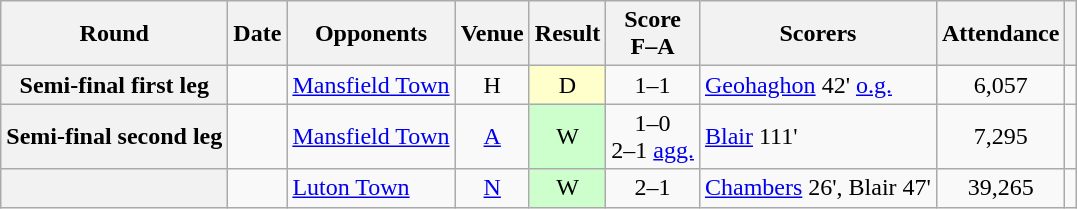<table class="wikitable plainrowheaders sortable" style="text-align:center">
<tr>
<th scope=col>Round</th>
<th scope=col>Date</th>
<th scope=col>Opponents</th>
<th scope=col>Venue</th>
<th scope=col>Result</th>
<th scope=col>Score<br>F–A</th>
<th scope=col class=unsortable>Scorers</th>
<th scope=col>Attendance</th>
<th scope=col class=unsortable></th>
</tr>
<tr>
<th scope=row>Semi-final first leg</th>
<td align=left></td>
<td align=left><a href='#'>Mansfield Town</a></td>
<td>H</td>
<td style=background-color:#FFFFCC>D</td>
<td>1–1</td>
<td align=left><a href='#'>Geohaghon</a> 42' <a href='#'>o.g.</a></td>
<td>6,057</td>
<td></td>
</tr>
<tr>
<th scope=row>Semi-final second leg</th>
<td align=left></td>
<td align=left><a href='#'>Mansfield Town</a></td>
<td><a href='#'>A</a></td>
<td style=background-color:#CCFFCC>W</td>
<td>1–0<br>2–1 <a href='#'>agg.</a></td>
<td align=left><a href='#'>Blair</a> 111'</td>
<td>7,295</td>
<td></td>
</tr>
<tr>
<th scope=row></th>
<td align=left></td>
<td align=left><a href='#'>Luton Town</a></td>
<td><a href='#'>N</a></td>
<td style=background-color:#CCFFCC>W</td>
<td>2–1</td>
<td align=left><a href='#'>Chambers</a> 26', Blair 47'</td>
<td>39,265</td>
<td></td>
</tr>
</table>
